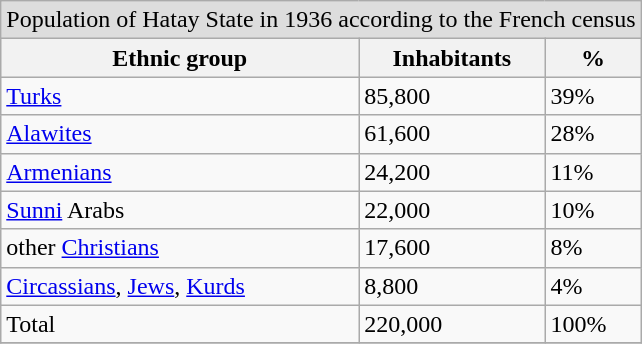<table class="wikitable sortable">
<tr bgcolor=#DDDDDD>
<td colspan=7 align="center">Population of Hatay State in 1936 according to the French census</td>
</tr>
<tr bgcolor=#f0f0f0 align="left">
<th>Ethnic group</th>
<th>Inhabitants</th>
<th>%</th>
</tr>
<tr>
<td><a href='#'>Turks</a></td>
<td>85,800</td>
<td>39%</td>
</tr>
<tr>
<td><a href='#'>Alawites</a></td>
<td>61,600</td>
<td>28%</td>
</tr>
<tr>
<td><a href='#'>Armenians</a></td>
<td>24,200</td>
<td>11%</td>
</tr>
<tr>
<td><a href='#'>Sunni</a> Arabs</td>
<td>22,000</td>
<td>10%</td>
</tr>
<tr>
<td>other <a href='#'>Christians</a></td>
<td>17,600</td>
<td>8%</td>
</tr>
<tr>
<td><a href='#'>Circassians</a>, <a href='#'>Jews</a>, <a href='#'>Kurds</a></td>
<td>8,800</td>
<td>4%</td>
</tr>
<tr>
<td>Total</td>
<td>220,000</td>
<td>100%</td>
</tr>
<tr>
</tr>
</table>
